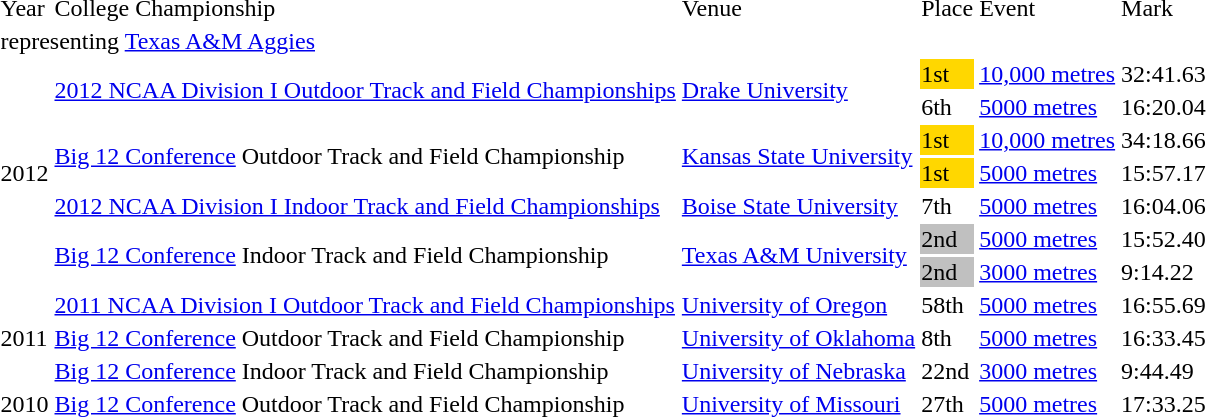<table>
<tr>
<td>Year</td>
<td>College Championship</td>
<td>Venue</td>
<td>Place</td>
<td>Event</td>
<td>Mark</td>
</tr>
<tr>
<td colspan=6>representing <a href='#'>Texas A&M Aggies</a></td>
</tr>
<tr>
<td rowspan=7>2012</td>
<td rowspan=2><a href='#'>2012 NCAA Division I Outdoor Track and Field Championships</a></td>
<td rowspan=2><a href='#'>Drake University</a></td>
<td style="background-color:gold;">1st</td>
<td><a href='#'>10,000 metres</a></td>
<td>32:41.63</td>
</tr>
<tr>
<td>6th</td>
<td><a href='#'>5000 metres</a></td>
<td>16:20.04</td>
</tr>
<tr>
<td rowspan=2><a href='#'>Big 12 Conference</a> Outdoor Track and Field Championship</td>
<td rowspan=2><a href='#'>Kansas State University</a></td>
<td style="background-color:gold;">1st</td>
<td><a href='#'>10,000 metres</a></td>
<td>34:18.66</td>
</tr>
<tr>
<td style="background-color:gold;">1st</td>
<td><a href='#'>5000 metres</a></td>
<td>15:57.17</td>
</tr>
<tr>
<td><a href='#'>2012 NCAA Division I Indoor Track and Field Championships</a></td>
<td><a href='#'>Boise State University</a></td>
<td>7th</td>
<td><a href='#'>5000 metres</a></td>
<td>16:04.06</td>
</tr>
<tr>
<td rowspan=2><a href='#'>Big 12 Conference</a> Indoor Track and Field Championship</td>
<td rowspan=2><a href='#'>Texas A&M University</a></td>
<td style="background-color:silver;">2nd</td>
<td><a href='#'>5000 metres</a></td>
<td>15:52.40</td>
</tr>
<tr>
<td style="background-color:silver;">2nd</td>
<td><a href='#'>3000 metres</a></td>
<td>9:14.22</td>
</tr>
<tr>
<td rowspan=3>2011</td>
<td><a href='#'>2011 NCAA Division I Outdoor Track and Field Championships</a></td>
<td><a href='#'>University of Oregon</a></td>
<td>58th</td>
<td><a href='#'>5000 metres</a></td>
<td>16:55.69</td>
</tr>
<tr>
<td><a href='#'>Big 12 Conference</a> Outdoor Track and Field Championship</td>
<td><a href='#'>University of Oklahoma</a></td>
<td>8th</td>
<td><a href='#'>5000 metres</a></td>
<td>16:33.45</td>
</tr>
<tr>
<td><a href='#'>Big 12 Conference</a> Indoor Track and Field Championship</td>
<td><a href='#'>University of Nebraska</a></td>
<td>22nd</td>
<td><a href='#'>3000 metres</a></td>
<td>9:44.49</td>
</tr>
<tr>
<td>2010</td>
<td><a href='#'>Big 12 Conference</a> Outdoor Track and Field Championship</td>
<td><a href='#'>University of Missouri</a></td>
<td>27th</td>
<td><a href='#'>5000 metres</a></td>
<td>17:33.25</td>
</tr>
</table>
